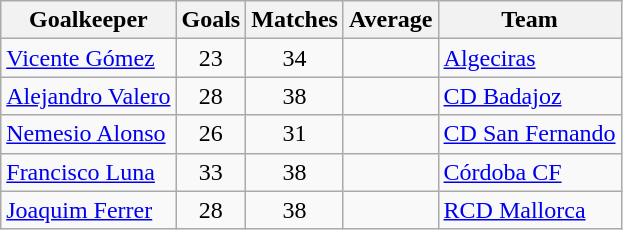<table class="wikitable sortable">
<tr>
<th>Goalkeeper</th>
<th>Goals</th>
<th>Matches</th>
<th>Average</th>
<th>Team</th>
</tr>
<tr>
<td> <a href='#'>Vicente Gómez</a></td>
<td style="text-align:center;">23</td>
<td style="text-align:center;">34</td>
<td style="text-align:center;"></td>
<td><a href='#'>Algeciras</a></td>
</tr>
<tr>
<td> <a href='#'>Alejandro Valero</a></td>
<td style="text-align:center;">28</td>
<td style="text-align:center;">38</td>
<td style="text-align:center;"></td>
<td><a href='#'>CD Badajoz</a></td>
</tr>
<tr>
<td> <a href='#'>Nemesio Alonso</a></td>
<td style="text-align:center;">26</td>
<td style="text-align:center;">31</td>
<td style="text-align:center;"></td>
<td><a href='#'>CD San Fernando</a></td>
</tr>
<tr>
<td> <a href='#'>Francisco Luna</a></td>
<td style="text-align:center;">33</td>
<td style="text-align:center;">38</td>
<td style="text-align:center;"></td>
<td><a href='#'>Córdoba CF</a></td>
</tr>
<tr>
<td> <a href='#'>Joaquim Ferrer</a></td>
<td style="text-align:center;">28</td>
<td style="text-align:center;">38</td>
<td style="text-align:center;"></td>
<td><a href='#'>RCD Mallorca</a></td>
</tr>
</table>
